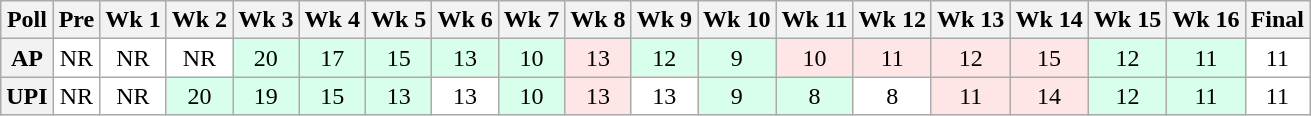<table class="wikitable" style="white-space:nowrap;">
<tr>
<th>Poll</th>
<th>Pre</th>
<th>Wk 1</th>
<th>Wk 2</th>
<th>Wk 3</th>
<th>Wk 4</th>
<th>Wk 5</th>
<th>Wk 6</th>
<th>Wk 7</th>
<th>Wk 8</th>
<th>Wk 9</th>
<th>Wk 10</th>
<th>Wk 11</th>
<th>Wk 12</th>
<th>Wk 13</th>
<th>Wk 14</th>
<th>Wk 15</th>
<th>Wk 16</th>
<th>Final</th>
</tr>
<tr style="text-align:center;">
<th>AP</th>
<td style="background:#FFF;">NR</td>
<td style="background:#FFF;">NR</td>
<td style="background:#FFF;">NR</td>
<td style="background:#d8ffeb;">20</td>
<td style="background:#d8ffeb;">17</td>
<td style="background:#d8ffeb;">15</td>
<td style="background:#d8ffeb;">13</td>
<td style="background:#d8ffeb;">10</td>
<td style="background:#ffe6e6;">13</td>
<td style="background:#d8ffeb;">12</td>
<td style="background:#d8ffeb;">9</td>
<td style="background:#ffe6e6;">10</td>
<td style="background:#ffe6e6;">11</td>
<td style="background:#ffe6e6;">12</td>
<td style="background:#ffe6e6;">15</td>
<td style="background:#d8ffeb;">12</td>
<td style="background:#d8ffeb;">11</td>
<td style="background:#FFF;">11</td>
</tr>
<tr style="text-align:center;">
<th>UPI</th>
<td style="background:#FFF;">NR</td>
<td style="background:#FFF;">NR</td>
<td style="background:#d8ffeb;">20</td>
<td style="background:#d8ffeb;">19</td>
<td style="background:#d8ffeb;">15</td>
<td style="background:#d8ffeb;">13</td>
<td style="background:#FFF;">13</td>
<td style="background:#d8ffeb;">10</td>
<td style="background:#ffe6e6;">13</td>
<td style="background:#FFF;">13</td>
<td style="background:#d8ffeb;">9</td>
<td style="background:#d8ffeb;">8</td>
<td style="background:#FFF;">8</td>
<td style="background:#ffe6e6;">11</td>
<td style="background:#ffe6e6;">14</td>
<td style="background:#d8ffeb;">12</td>
<td style="background:#d8ffeb;">11</td>
<td style="background:#FFF;">11</td>
</tr>
</table>
